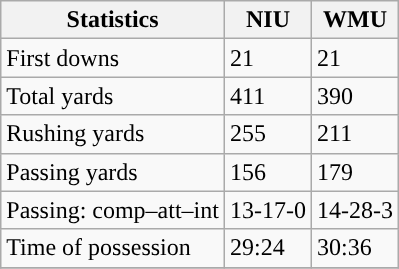<table class="wikitable" style="float: left;">
<tr>
<th>Statistics</th>
<th>NIU</th>
<th>WMU</th>
</tr>
<tr>
<td>First downs</td>
<td>21</td>
<td>21</td>
</tr>
<tr>
<td>Total yards</td>
<td>411</td>
<td>390</td>
</tr>
<tr>
<td>Rushing yards</td>
<td>255</td>
<td>211</td>
</tr>
<tr>
<td>Passing yards</td>
<td>156</td>
<td>179</td>
</tr>
<tr>
<td>Passing: comp–att–int</td>
<td>13-17-0</td>
<td>14-28-3</td>
</tr>
<tr>
<td>Time of possession</td>
<td>29:24</td>
<td>30:36</td>
</tr>
<tr>
</tr>
</table>
